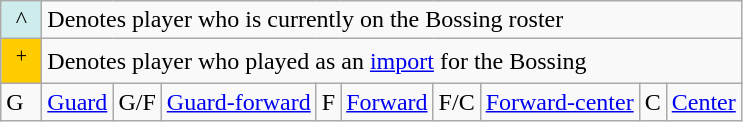<table class="wikitable">
<tr>
<td align="center" bgcolor="#CFECEC" width="20">^</td>
<td colspan=9>Denotes player who is currently on the Bossing roster</td>
</tr>
<tr>
<td align="center" bgcolor="#FFCC00" width="20"><sup>+</sup></td>
<td colspan=9>Denotes player who played as an <a href='#'>import</a> for the Bossing</td>
</tr>
<tr>
<td>G</td>
<td><a href='#'>Guard</a></td>
<td>G/F</td>
<td><a href='#'>Guard-forward</a></td>
<td>F</td>
<td><a href='#'>Forward</a></td>
<td>F/C</td>
<td><a href='#'>Forward-center</a></td>
<td>C</td>
<td><a href='#'>Center</a></td>
</tr>
</table>
